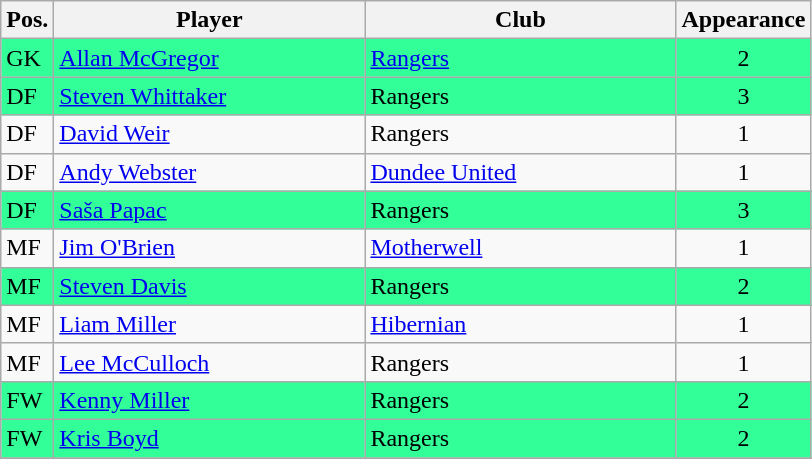<table class="wikitable">
<tr>
<th>Pos.</th>
<th>Player</th>
<th>Club</th>
<th>Appearance</th>
</tr>
<tr style="background:#33ff99;">
<td>GK</td>
<td style="width:200px;"><a href='#'>Allan McGregor</a> </td>
<td style="width:200px;"><a href='#'>Rangers</a></td>
<td align="center">2</td>
</tr>
<tr style="background:#33ff99;">
<td>DF</td>
<td><a href='#'>Steven Whittaker</a> </td>
<td>Rangers</td>
<td align="center">3</td>
</tr>
<tr>
<td>DF</td>
<td><a href='#'>David Weir</a></td>
<td>Rangers</td>
<td align="center">1</td>
</tr>
<tr>
<td>DF</td>
<td><a href='#'>Andy Webster</a></td>
<td><a href='#'>Dundee United</a></td>
<td align="center">1</td>
</tr>
<tr style="background:#33ff99;">
<td>DF</td>
<td><a href='#'>Saša Papac</a> </td>
<td>Rangers</td>
<td align="center">3</td>
</tr>
<tr>
<td>MF</td>
<td><a href='#'>Jim O'Brien</a></td>
<td><a href='#'>Motherwell</a></td>
<td align="center">1</td>
</tr>
<tr style="background:#33ff99;">
<td>MF</td>
<td><a href='#'>Steven Davis</a> </td>
<td>Rangers</td>
<td align="center">2</td>
</tr>
<tr>
<td>MF</td>
<td><a href='#'>Liam Miller</a></td>
<td><a href='#'>Hibernian</a></td>
<td align="center">1</td>
</tr>
<tr>
<td>MF</td>
<td><a href='#'>Lee McCulloch</a></td>
<td>Rangers</td>
<td align="center">1</td>
</tr>
<tr style="background:#33ff99;">
<td>FW</td>
<td><a href='#'>Kenny Miller</a> </td>
<td>Rangers</td>
<td align="center">2</td>
</tr>
<tr style="background:#33ff99;">
<td>FW</td>
<td><a href='#'>Kris Boyd</a> </td>
<td>Rangers</td>
<td align="center">2</td>
</tr>
<tr>
</tr>
</table>
